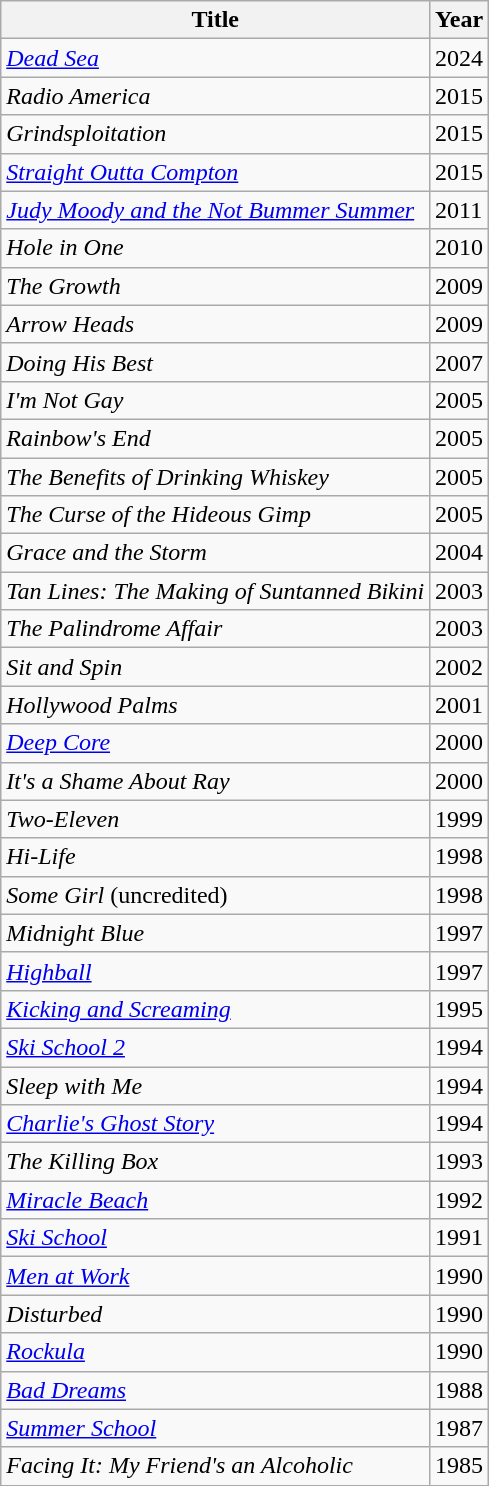<table class="wikitable">
<tr>
<th>Title</th>
<th>Year</th>
</tr>
<tr>
<td><em><a href='#'>Dead Sea</a></em></td>
<td>2024</td>
</tr>
<tr>
<td><em>Radio America</em></td>
<td>2015</td>
</tr>
<tr>
<td><em>Grindsploitation</em></td>
<td>2015</td>
</tr>
<tr>
<td><em><a href='#'>Straight Outta Compton</a></em></td>
<td>2015</td>
</tr>
<tr>
<td><em><a href='#'>Judy Moody and the Not Bummer Summer</a></em></td>
<td>2011</td>
</tr>
<tr>
<td><em>Hole in One</em></td>
<td>2010</td>
</tr>
<tr>
<td><em>The Growth</em></td>
<td>2009</td>
</tr>
<tr>
<td><em>Arrow Heads</em></td>
<td>2009</td>
</tr>
<tr>
<td><em>Doing His Best</em></td>
<td>2007</td>
</tr>
<tr>
<td><em>I'm Not Gay</em></td>
<td>2005</td>
</tr>
<tr>
<td><em>Rainbow's End</em></td>
<td>2005</td>
</tr>
<tr>
<td><em>The Benefits of Drinking Whiskey</em></td>
<td>2005</td>
</tr>
<tr>
<td><em>The Curse of the Hideous Gimp</em></td>
<td>2005</td>
</tr>
<tr>
<td><em>Grace and the Storm</em></td>
<td>2004</td>
</tr>
<tr>
<td><em>Tan Lines: The Making of Suntanned Bikini</em></td>
<td>2003</td>
</tr>
<tr>
<td><em>The Palindrome Affair</em></td>
<td>2003</td>
</tr>
<tr>
<td><em>Sit and Spin</em></td>
<td>2002</td>
</tr>
<tr>
<td><em>Hollywood Palms</em></td>
<td>2001</td>
</tr>
<tr>
<td><em><a href='#'>Deep Core</a></em></td>
<td>2000</td>
</tr>
<tr>
<td><em>It's a Shame About Ray</em></td>
<td>2000</td>
</tr>
<tr>
<td><em>Two-Eleven</em></td>
<td>1999</td>
</tr>
<tr>
<td><em>Hi-Life</em></td>
<td>1998</td>
</tr>
<tr>
<td><em>Some Girl</em> (uncredited)</td>
<td>1998</td>
</tr>
<tr>
<td><em>Midnight Blue</em></td>
<td>1997</td>
</tr>
<tr>
<td><em><a href='#'>Highball</a></em></td>
<td>1997</td>
</tr>
<tr>
<td><em><a href='#'>Kicking and Screaming</a></em></td>
<td>1995</td>
</tr>
<tr>
<td><em><a href='#'>Ski School 2</a></em></td>
<td>1994</td>
</tr>
<tr>
<td><em>Sleep with Me</em></td>
<td>1994</td>
</tr>
<tr>
<td><em><a href='#'>Charlie's Ghost Story</a></em></td>
<td>1994</td>
</tr>
<tr>
<td><em>The Killing Box</em></td>
<td>1993</td>
</tr>
<tr>
<td><em><a href='#'>Miracle Beach</a></em></td>
<td>1992</td>
</tr>
<tr>
<td><em><a href='#'>Ski School</a></em></td>
<td>1991</td>
</tr>
<tr>
<td><em><a href='#'>Men at Work</a></em></td>
<td>1990</td>
</tr>
<tr>
<td><em>Disturbed</em></td>
<td>1990</td>
</tr>
<tr>
<td><em><a href='#'>Rockula</a></em></td>
<td>1990</td>
</tr>
<tr>
<td><em><a href='#'>Bad Dreams</a></em></td>
<td>1988</td>
</tr>
<tr>
<td><em><a href='#'>Summer School</a></em></td>
<td>1987</td>
</tr>
<tr>
<td><em>Facing It: My Friend's an Alcoholic</em></td>
<td>1985</td>
</tr>
</table>
